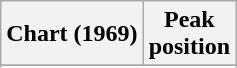<table class="wikitable sortable">
<tr>
<th align="center">Chart (1969)</th>
<th align="center">Peak<br>position</th>
</tr>
<tr>
</tr>
<tr>
</tr>
</table>
